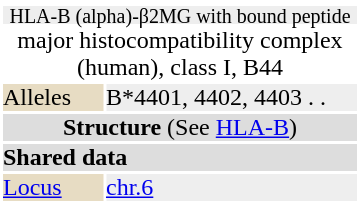<table id="drugInfoBox" style="float: right; clear: right; margin: 0 0 0.5em 1em; background: #ffffff;" class="toccolours" border=0 cellpadding=0 align="right" width="240px">
<tr align="center">
<td colspan="3"></td>
</tr>
<tr style="text-align: center; line-height: 0.75;background:#eeeeee">
<td colspan="3" color="white"><small>HLA-B (alpha)-β2MG with bound peptide</small></td>
</tr>
<tr>
<td align="center" colspan="3"><div>major histocompatibility complex (human), class I, B44</div></td>
</tr>
<tr>
<td bgcolor="#e7dcc3">Alleles</td>
<td colspan = 2  bgcolor="#eeeeee">B*4401, 4402, 4403 . .</td>
</tr>
<tr align="center">
<td colspan="3" bgcolor="#dddddd"><strong>Structure</strong> (See <a href='#'>HLA-B</a>)</td>
</tr>
<tr>
<td colspan="2" bgcolor="#dddddd"><strong>Shared data</strong></td>
</tr>
<tr>
<td bgcolor="#e7dcc3"><a href='#'>Locus</a></td>
<td bgcolor="#eeeeee"><a href='#'>chr.6</a> <em></em></td>
</tr>
</table>
